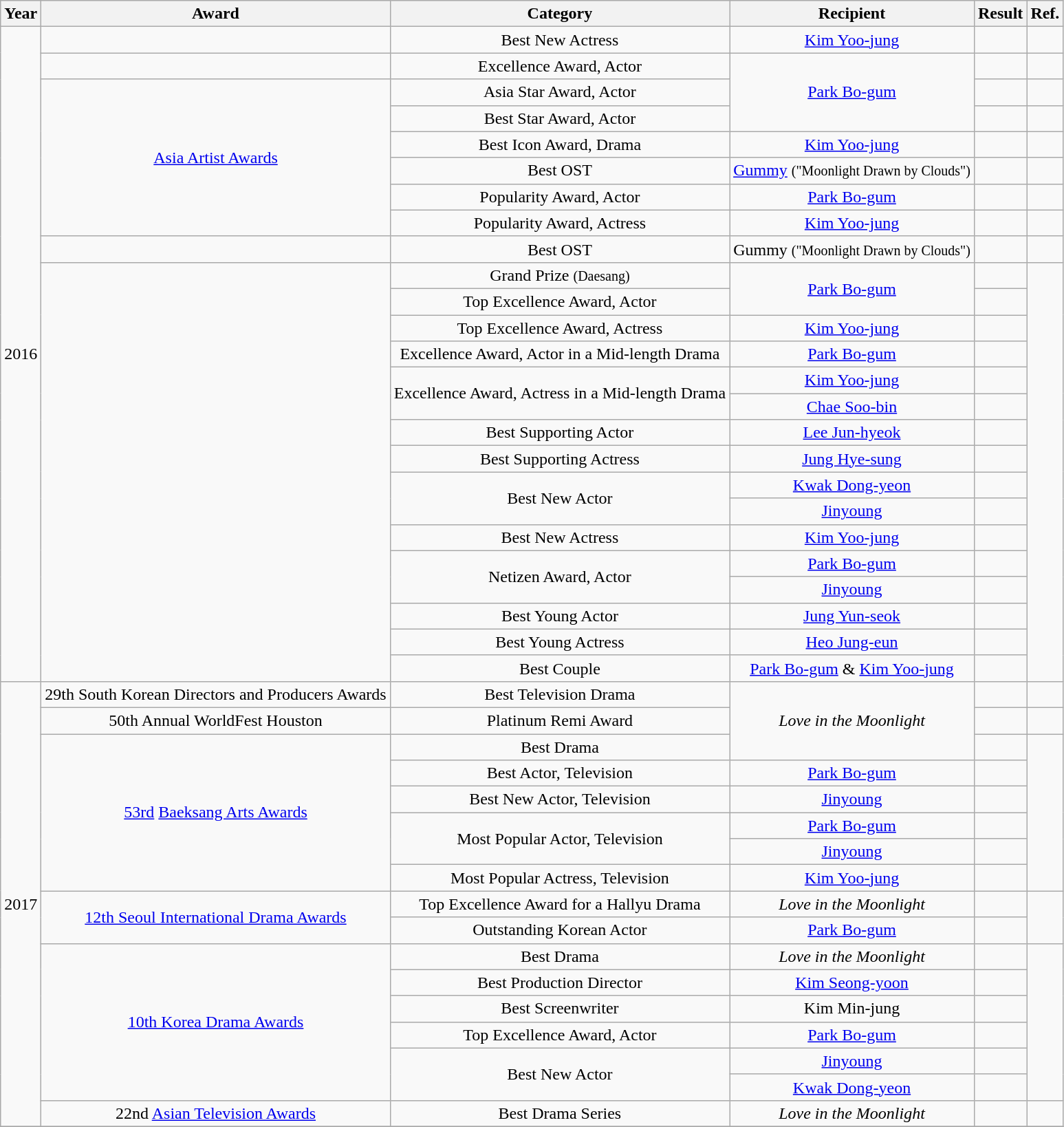<table class="wikitable" style="text-align: center;">
<tr>
<th>Year</th>
<th>Award</th>
<th>Category</th>
<th>Recipient</th>
<th>Result</th>
<th>Ref.</th>
</tr>
<tr>
<td rowspan="25" style="text-align:center;">2016</td>
<td></td>
<td>Best New Actress</td>
<td><a href='#'>Kim Yoo-jung</a></td>
<td></td>
<td></td>
</tr>
<tr>
<td></td>
<td>Excellence Award, Actor</td>
<td rowspan="3"><a href='#'>Park Bo-gum</a></td>
<td></td>
<td></td>
</tr>
<tr>
<td rowspan="6" style="text-align:center;"><a href='#'>Asia Artist Awards</a></td>
<td>Asia Star Award, Actor</td>
<td></td>
<td></td>
</tr>
<tr>
<td>Best Star Award, Actor</td>
<td></td>
<td></td>
</tr>
<tr>
<td>Best Icon Award, Drama</td>
<td><a href='#'>Kim Yoo-jung</a></td>
<td></td>
<td></td>
</tr>
<tr>
<td>Best OST</td>
<td><a href='#'>Gummy</a> <small>("Moonlight Drawn by Clouds")</small></td>
<td></td>
<td></td>
</tr>
<tr>
<td>Popularity Award, Actor</td>
<td><a href='#'>Park Bo-gum</a></td>
<td></td>
<td></td>
</tr>
<tr>
<td>Popularity Award, Actress</td>
<td><a href='#'>Kim Yoo-jung</a></td>
<td></td>
<td></td>
</tr>
<tr>
<td></td>
<td>Best OST</td>
<td>Gummy <small>("Moonlight Drawn by Clouds")</small></td>
<td></td>
<td></td>
</tr>
<tr>
<td rowspan="16"></td>
<td>Grand Prize <small>(Daesang)</small></td>
<td rowspan="2"><a href='#'>Park Bo-gum</a></td>
<td></td>
<td rowspan="16"><br><br><br><br><br></td>
</tr>
<tr>
<td>Top Excellence Award, Actor</td>
<td></td>
</tr>
<tr>
<td>Top Excellence Award, Actress</td>
<td><a href='#'>Kim Yoo-jung</a></td>
<td></td>
</tr>
<tr>
<td>Excellence Award, Actor in a Mid-length Drama</td>
<td><a href='#'>Park Bo-gum</a></td>
<td></td>
</tr>
<tr>
<td rowspan="2">Excellence Award, Actress in a Mid-length Drama</td>
<td><a href='#'>Kim Yoo-jung</a></td>
<td></td>
</tr>
<tr>
<td><a href='#'>Chae Soo-bin</a></td>
<td></td>
</tr>
<tr>
<td>Best Supporting Actor</td>
<td><a href='#'>Lee Jun-hyeok</a></td>
<td></td>
</tr>
<tr>
<td>Best Supporting Actress</td>
<td><a href='#'>Jung Hye-sung</a></td>
<td></td>
</tr>
<tr>
<td rowspan="2">Best New Actor</td>
<td><a href='#'>Kwak Dong-yeon</a></td>
<td></td>
</tr>
<tr>
<td><a href='#'>Jinyoung</a></td>
<td></td>
</tr>
<tr>
<td>Best New Actress</td>
<td><a href='#'>Kim Yoo-jung</a></td>
<td></td>
</tr>
<tr>
<td rowspan="2">Netizen Award, Actor</td>
<td><a href='#'>Park Bo-gum</a></td>
<td></td>
</tr>
<tr>
<td><a href='#'>Jinyoung</a></td>
<td></td>
</tr>
<tr>
<td>Best Young Actor</td>
<td><a href='#'>Jung Yun-seok</a></td>
<td></td>
</tr>
<tr>
<td>Best Young Actress</td>
<td><a href='#'>Heo Jung-eun</a></td>
<td></td>
</tr>
<tr>
<td>Best Couple</td>
<td><a href='#'>Park Bo-gum</a> & <a href='#'>Kim Yoo-jung</a></td>
<td></td>
</tr>
<tr>
<td rowspan="17">2017</td>
<td>29th South Korean Directors and Producers Awards</td>
<td>Best Television Drama</td>
<td rowspan="3"><em>Love in the Moonlight</em></td>
<td></td>
<td></td>
</tr>
<tr>
<td>50th Annual WorldFest Houston</td>
<td>Platinum Remi Award</td>
<td></td>
<td></td>
</tr>
<tr>
<td rowspan="6"><a href='#'>53rd</a> <a href='#'>Baeksang Arts Awards</a></td>
<td>Best Drama</td>
<td></td>
<td rowspan="6"></td>
</tr>
<tr>
<td>Best Actor, Television</td>
<td><a href='#'>Park Bo-gum</a></td>
<td></td>
</tr>
<tr>
<td>Best New Actor, Television</td>
<td><a href='#'>Jinyoung</a></td>
<td></td>
</tr>
<tr>
<td rowspan="2">Most Popular Actor, Television</td>
<td><a href='#'>Park Bo-gum</a></td>
<td></td>
</tr>
<tr>
<td><a href='#'>Jinyoung</a></td>
<td></td>
</tr>
<tr>
<td>Most Popular Actress, Television</td>
<td><a href='#'>Kim Yoo-jung</a></td>
<td></td>
</tr>
<tr>
<td rowspan="2"><a href='#'>12th Seoul International Drama Awards</a></td>
<td>Top Excellence Award for a Hallyu Drama</td>
<td><em>Love in the Moonlight</em></td>
<td></td>
<td rowspan="2"></td>
</tr>
<tr>
<td>Outstanding Korean Actor</td>
<td><a href='#'>Park Bo-gum</a></td>
<td></td>
</tr>
<tr>
<td rowspan="6"><a href='#'>10th Korea Drama Awards</a></td>
<td>Best Drama</td>
<td><em>Love in the Moonlight</em></td>
<td></td>
<td rowspan="6"></td>
</tr>
<tr>
<td>Best Production Director</td>
<td><a href='#'>Kim Seong-yoon</a></td>
<td></td>
</tr>
<tr>
<td>Best Screenwriter</td>
<td>Kim Min-jung</td>
<td></td>
</tr>
<tr>
<td>Top Excellence Award, Actor</td>
<td><a href='#'>Park Bo-gum</a></td>
<td></td>
</tr>
<tr>
<td rowspan="2">Best New Actor</td>
<td><a href='#'>Jinyoung</a></td>
<td></td>
</tr>
<tr>
<td><a href='#'>Kwak Dong-yeon</a></td>
<td></td>
</tr>
<tr>
<td>22nd <a href='#'>Asian Television Awards</a></td>
<td>Best Drama Series</td>
<td><em>Love in the Moonlight</em></td>
<td></td>
<td></td>
</tr>
<tr>
</tr>
</table>
